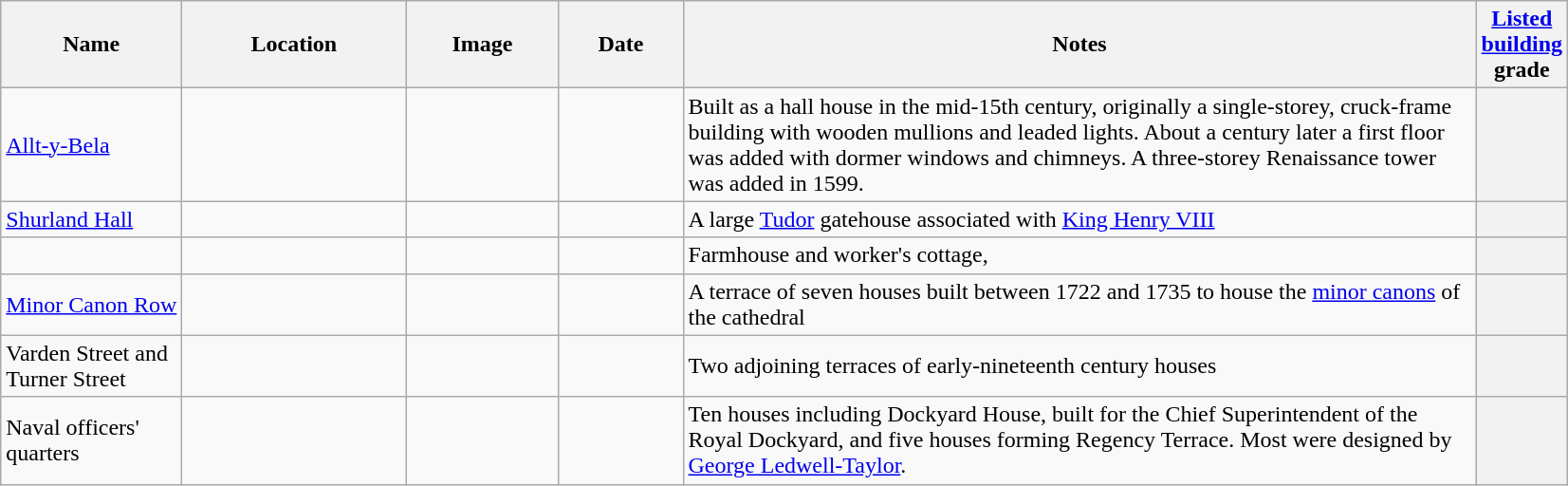<table class="wikitable sortable">
<tr>
<th style="width:120px">Name</th>
<th style="width:150px">Location</th>
<th style="width:100px" class="unsortable">Image</th>
<th style="width:80px">Date</th>
<th style="width:550px" class="unsortable">Notes</th>
<th style="width:24px"><a href='#'>Listed building</a> grade</th>
</tr>
<tr>
<td><a href='#'>Allt-y-Bela</a></td>
<td></td>
<td></td>
<td align="center"></td>
<td>Built as a hall house in the mid-15th century, originally a single-storey, cruck-frame building with wooden mullions and leaded lights. About a century later a first floor was added with dormer windows and chimneys. A three-storey Renaissance tower was added in 1599.</td>
<th></th>
</tr>
<tr>
<td><a href='#'>Shurland Hall</a></td>
<td></td>
<td></td>
<td align="center"></td>
<td>A large <a href='#'>Tudor</a> gatehouse associated with <a href='#'>King Henry VIII</a></td>
<th></th>
</tr>
<tr>
<td></td>
<td></td>
<td></td>
<td align="center"></td>
<td>Farmhouse and worker's cottage,</td>
<th></th>
</tr>
<tr>
<td><a href='#'>Minor Canon Row</a></td>
<td></td>
<td></td>
<td align="center"></td>
<td>A terrace of seven houses built between 1722 and 1735 to house the <a href='#'>minor canons</a> of the cathedral</td>
<th></th>
</tr>
<tr>
<td>Varden Street and Turner Street</td>
<td></td>
<td></td>
<td align="center"></td>
<td>Two adjoining terraces of early-nineteenth century houses</td>
<th></th>
</tr>
<tr>
<td>Naval officers' quarters</td>
<td><br><small></small></td>
<td></td>
<td align="center"></td>
<td>Ten houses including Dockyard House, built for the Chief Superintendent of the Royal Dockyard, and five houses forming  Regency Terrace. Most were designed by <a href='#'>George Ledwell-Taylor</a>.</td>
<th></th>
</tr>
</table>
